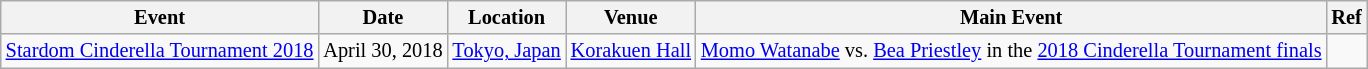<table class="wikitable" style="font-size:85%;">
<tr>
<th>Event</th>
<th>Date</th>
<th>Location</th>
<th>Venue</th>
<th>Main Event</th>
<th>Ref</th>
</tr>
<tr>
<td><a href='#'>Stardom Cinderella Tournament 2018</a></td>
<td>April 30, 2018</td>
<td><a href='#'>Tokyo, Japan</a></td>
<td><a href='#'>Korakuen Hall</a></td>
<td><a href='#'>Momo Watanabe</a> vs. <a href='#'>Bea Priestley</a> in the <a href='#'>2018 Cinderella Tournament finals</a></td>
<td></td>
</tr>
</table>
